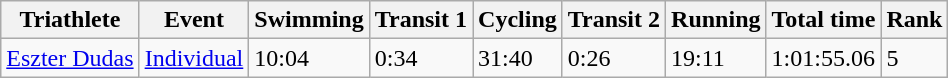<table class="wikitable" border="1">
<tr>
<th>Triathlete</th>
<th>Event</th>
<th>Swimming</th>
<th>Transit 1</th>
<th>Cycling</th>
<th>Transit 2</th>
<th>Running</th>
<th>Total time</th>
<th>Rank</th>
</tr>
<tr>
<td><a href='#'>Eszter Dudas</a></td>
<td><a href='#'>Individual</a></td>
<td>10:04</td>
<td>0:34</td>
<td>31:40</td>
<td>0:26</td>
<td>19:11</td>
<td>1:01:55.06</td>
<td>5</td>
</tr>
</table>
